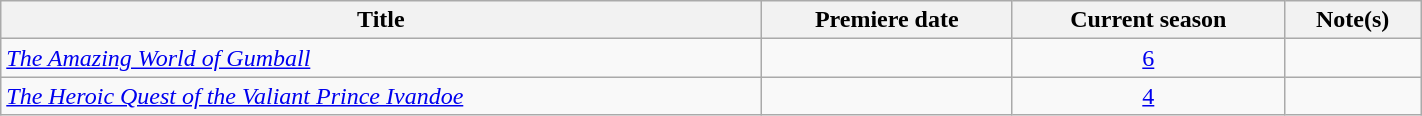<table class="wikitable plainrowheaders sortable" style="width:75%;text-align:center;">
<tr>
<th>Title</th>
<th>Premiere date</th>
<th>Current season</th>
<th class="unsortable">Note(s)</th>
</tr>
<tr>
<td scope="row" style="text-align:left;"><em><a href='#'>The Amazing World of Gumball</a></em></td>
<td></td>
<td><a href='#'>6</a></td>
<td></td>
</tr>
<tr>
<td scope="row" style="text-align:left;"><em><a href='#'>The Heroic Quest of the Valiant Prince Ivandoe</a></em></td>
<td></td>
<td><a href='#'>4</a></td>
<td></td>
</tr>
</table>
